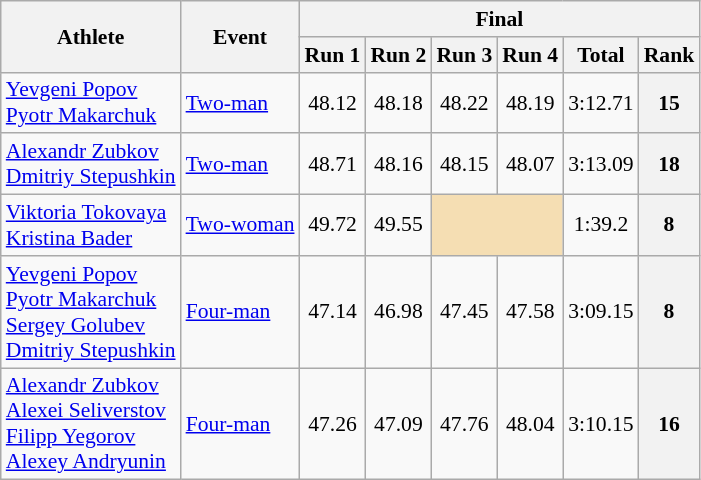<table class="wikitable" style="font-size:90%">
<tr>
<th rowspan="2">Athlete</th>
<th rowspan="2">Event</th>
<th colspan="6">Final</th>
</tr>
<tr>
<th>Run 1</th>
<th>Run 2</th>
<th>Run 3</th>
<th>Run 4</th>
<th>Total</th>
<th>Rank</th>
</tr>
<tr>
<td><a href='#'>Yevgeni Popov</a><br><a href='#'>Pyotr Makarchuk</a></td>
<td><a href='#'>Two-man</a></td>
<td align="center">48.12</td>
<td align="center">48.18</td>
<td align="center">48.22</td>
<td align="center">48.19</td>
<td align="center">3:12.71</td>
<th align="center">15</th>
</tr>
<tr>
<td><a href='#'>Alexandr Zubkov</a><br><a href='#'>Dmitriy Stepushkin</a></td>
<td><a href='#'>Two-man</a></td>
<td align="center">48.71</td>
<td align="center">48.16</td>
<td align="center">48.15</td>
<td align="center">48.07</td>
<td align="center">3:13.09</td>
<th align="center">18</th>
</tr>
<tr>
<td><a href='#'>Viktoria Tokovaya</a><br><a href='#'>Kristina Bader</a></td>
<td><a href='#'>Two-woman</a></td>
<td align="center">49.72</td>
<td align="center">49.55</td>
<td align="center" colspan=2 bgcolor="wheat"></td>
<td align="center">1:39.2</td>
<th align="center">8</th>
</tr>
<tr>
<td><a href='#'>Yevgeni Popov</a><br><a href='#'>Pyotr Makarchuk</a><br><a href='#'>Sergey Golubev</a><br><a href='#'>Dmitriy Stepushkin</a></td>
<td><a href='#'>Four-man</a></td>
<td align="center">47.14</td>
<td align="center">46.98</td>
<td align="center">47.45</td>
<td align="center">47.58</td>
<td align="center">3:09.15</td>
<th align="center">8</th>
</tr>
<tr>
<td><a href='#'>Alexandr Zubkov</a><br><a href='#'>Alexei Seliverstov</a><br><a href='#'>Filipp Yegorov</a><br><a href='#'>Alexey Andryunin</a></td>
<td><a href='#'>Four-man</a></td>
<td align="center">47.26</td>
<td align="center">47.09</td>
<td align="center">47.76</td>
<td align="center">48.04</td>
<td align="center">3:10.15</td>
<th align="center">16</th>
</tr>
</table>
